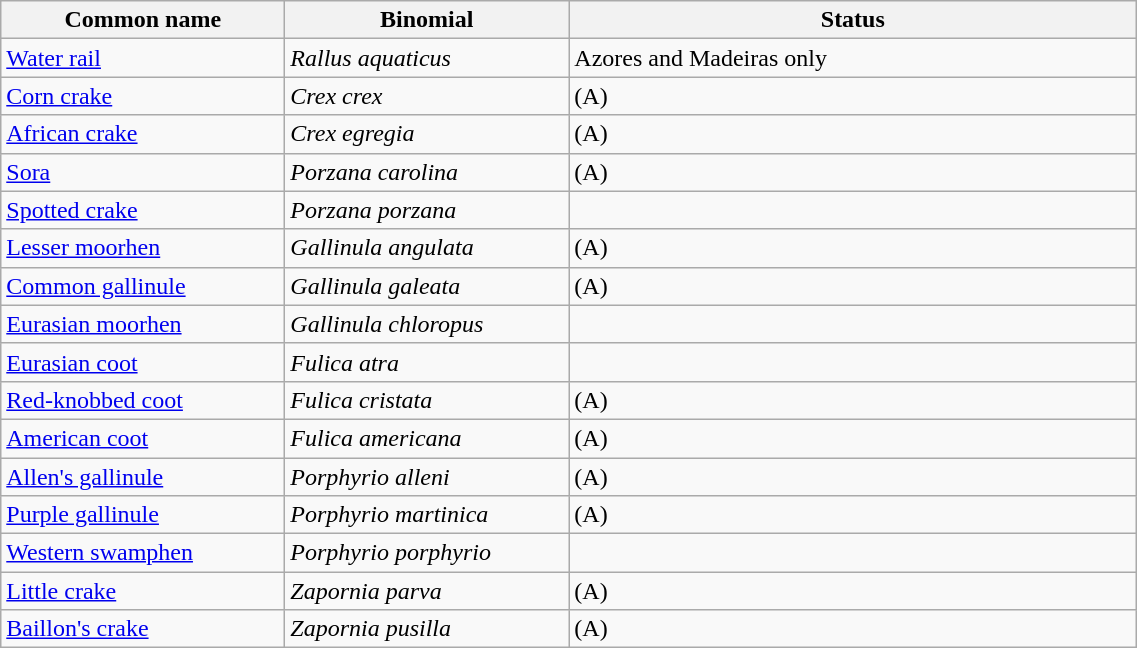<table width=60% class="wikitable">
<tr>
<th width=15%>Common name</th>
<th width=15%>Binomial</th>
<th width=30%>Status</th>
</tr>
<tr>
<td><a href='#'>Water rail</a></td>
<td><em>Rallus aquaticus</em></td>
<td>Azores and Madeiras only</td>
</tr>
<tr>
<td><a href='#'>Corn crake</a></td>
<td><em>Crex crex</em></td>
<td>(A)</td>
</tr>
<tr>
<td><a href='#'>African crake</a></td>
<td><em>Crex egregia</em></td>
<td>(A)</td>
</tr>
<tr>
<td><a href='#'>Sora</a></td>
<td><em>Porzana carolina</em></td>
<td>(A)</td>
</tr>
<tr>
<td><a href='#'>Spotted crake</a></td>
<td><em>Porzana porzana</em></td>
<td></td>
</tr>
<tr>
<td><a href='#'>Lesser moorhen</a></td>
<td><em>Gallinula angulata</em></td>
<td>(A)</td>
</tr>
<tr>
<td><a href='#'>Common gallinule</a></td>
<td><em>Gallinula galeata</em></td>
<td>(A)</td>
</tr>
<tr>
<td><a href='#'>Eurasian moorhen</a></td>
<td><em>Gallinula chloropus</em></td>
<td></td>
</tr>
<tr>
<td><a href='#'>Eurasian coot</a></td>
<td><em>Fulica atra</em></td>
<td></td>
</tr>
<tr>
<td><a href='#'>Red-knobbed coot</a></td>
<td><em>Fulica cristata</em></td>
<td>(A)</td>
</tr>
<tr>
<td><a href='#'>American coot</a></td>
<td><em>Fulica americana</em></td>
<td>(A)</td>
</tr>
<tr>
<td><a href='#'>Allen's gallinule</a></td>
<td><em>Porphyrio alleni</em></td>
<td>(A)</td>
</tr>
<tr>
<td><a href='#'>Purple gallinule</a></td>
<td><em>Porphyrio martinica</em></td>
<td>(A)</td>
</tr>
<tr>
<td><a href='#'>Western swamphen</a></td>
<td><em>Porphyrio porphyrio</em></td>
<td></td>
</tr>
<tr>
<td><a href='#'>Little crake</a></td>
<td><em>Zapornia parva</em></td>
<td>(A)</td>
</tr>
<tr>
<td><a href='#'>Baillon's crake</a></td>
<td><em>Zapornia pusilla</em></td>
<td>(A)</td>
</tr>
</table>
